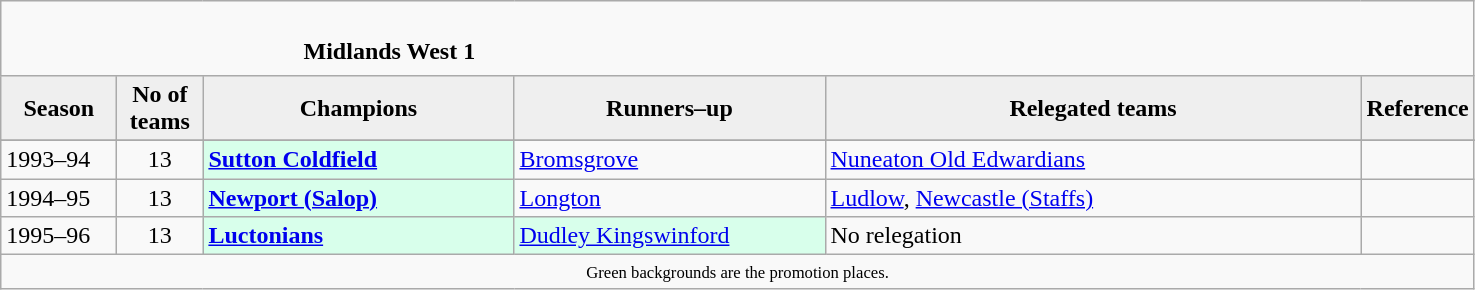<table class="wikitable" style="text-align: left;">
<tr>
<td colspan="11" cellpadding="0" cellspacing="0"><br><table border="0" style="width:100%;" cellpadding="0" cellspacing="0">
<tr>
<td style="width:20%; border:0;"></td>
<td style="border:0;"><strong>Midlands West 1</strong></td>
<td style="width:20%; border:0;"></td>
</tr>
</table>
</td>
</tr>
<tr>
<th style="background:#efefef; width:70px;">Season</th>
<th style="background:#efefef; width:50px;">No of teams</th>
<th style="background:#efefef; width:200px;">Champions</th>
<th style="background:#efefef; width:200px;">Runners–up</th>
<th style="background:#efefef; width:350px;">Relegated teams</th>
<th style="background:#efefef; width:50px;">Reference</th>
</tr>
<tr align=left>
</tr>
<tr>
<td>1993–94</td>
<td style="text-align: center;">13</td>
<td style="background:#d8ffeb;"><strong><a href='#'>Sutton Coldfield</a></strong></td>
<td><a href='#'>Bromsgrove</a></td>
<td><a href='#'>Nuneaton Old Edwardians</a></td>
<td></td>
</tr>
<tr>
<td>1994–95</td>
<td style="text-align: center;">13</td>
<td style="background:#d8ffeb;"><strong><a href='#'>Newport (Salop)</a></strong></td>
<td><a href='#'>Longton</a></td>
<td><a href='#'>Ludlow</a>, <a href='#'>Newcastle (Staffs)</a></td>
<td></td>
</tr>
<tr>
<td>1995–96</td>
<td style="text-align: center;">13</td>
<td style="background:#d8ffeb;"><strong><a href='#'>Luctonians</a></strong></td>
<td style="background:#d8ffeb;"><a href='#'>Dudley Kingswinford</a></td>
<td>No relegation</td>
<td></td>
</tr>
<tr>
<td colspan="15"  style="border:0; font-size:smaller; text-align:center;"><small><span>Green backgrounds</span> are the promotion places.</small></td>
</tr>
</table>
